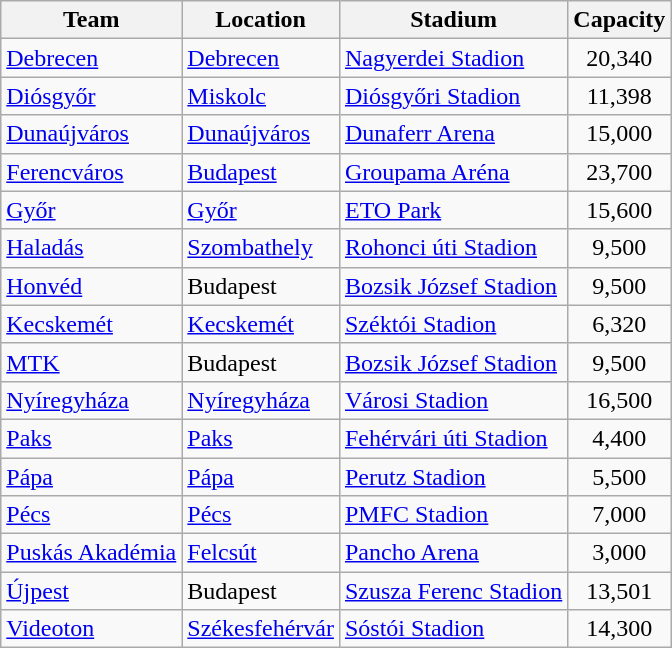<table class="wikitable sortable">
<tr>
<th>Team</th>
<th>Location</th>
<th>Stadium</th>
<th>Capacity</th>
</tr>
<tr>
<td><a href='#'>Debrecen</a></td>
<td><a href='#'>Debrecen</a></td>
<td><a href='#'>Nagyerdei Stadion</a></td>
<td align="center">20,340</td>
</tr>
<tr>
<td><a href='#'>Diósgyőr</a></td>
<td><a href='#'>Miskolc</a></td>
<td><a href='#'>Diósgyőri Stadion</a></td>
<td align="center">11,398</td>
</tr>
<tr>
<td><a href='#'>Dunaújváros</a></td>
<td><a href='#'>Dunaújváros</a></td>
<td><a href='#'>Dunaferr Arena</a></td>
<td align="center">15,000</td>
</tr>
<tr>
<td><a href='#'>Ferencváros</a></td>
<td><a href='#'>Budapest</a></td>
<td><a href='#'>Groupama Aréna</a></td>
<td align="center">23,700</td>
</tr>
<tr>
<td><a href='#'>Győr</a></td>
<td><a href='#'>Győr</a></td>
<td><a href='#'>ETO Park</a></td>
<td align="center">15,600</td>
</tr>
<tr>
<td><a href='#'>Haladás</a></td>
<td><a href='#'>Szombathely</a></td>
<td><a href='#'>Rohonci úti Stadion</a></td>
<td align="center">9,500</td>
</tr>
<tr>
<td><a href='#'>Honvéd</a></td>
<td>Budapest</td>
<td><a href='#'>Bozsik József Stadion</a></td>
<td align="center">9,500</td>
</tr>
<tr>
<td><a href='#'>Kecskemét</a></td>
<td><a href='#'>Kecskemét</a></td>
<td><a href='#'>Széktói Stadion</a></td>
<td align="center">6,320</td>
</tr>
<tr>
<td><a href='#'>MTK</a></td>
<td>Budapest</td>
<td><a href='#'>Bozsik József Stadion</a></td>
<td align="center">9,500</td>
</tr>
<tr>
<td><a href='#'>Nyíregyháza</a></td>
<td><a href='#'>Nyíregyháza</a></td>
<td><a href='#'>Városi Stadion</a></td>
<td align="center">16,500</td>
</tr>
<tr>
<td><a href='#'>Paks</a></td>
<td><a href='#'>Paks</a></td>
<td><a href='#'>Fehérvári úti Stadion</a></td>
<td align="center">4,400</td>
</tr>
<tr>
<td><a href='#'>Pápa</a></td>
<td><a href='#'>Pápa</a></td>
<td><a href='#'>Perutz Stadion</a></td>
<td align="center">5,500</td>
</tr>
<tr>
<td><a href='#'>Pécs</a></td>
<td><a href='#'>Pécs</a></td>
<td><a href='#'>PMFC Stadion</a></td>
<td align="center">7,000</td>
</tr>
<tr>
<td><a href='#'>Puskás Akadémia</a></td>
<td><a href='#'>Felcsút</a></td>
<td><a href='#'>Pancho Arena</a></td>
<td align="center">3,000</td>
</tr>
<tr>
<td><a href='#'>Újpest</a></td>
<td>Budapest</td>
<td><a href='#'>Szusza Ferenc Stadion</a></td>
<td align="center">13,501</td>
</tr>
<tr>
<td><a href='#'>Videoton</a></td>
<td><a href='#'>Székesfehérvár</a></td>
<td><a href='#'>Sóstói Stadion</a></td>
<td align="center">14,300</td>
</tr>
</table>
